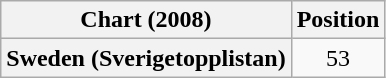<table class="wikitable plainrowheaders" style="text-align:center">
<tr>
<th scope="col">Chart (2008)</th>
<th scope="col">Position</th>
</tr>
<tr>
<th scope="row">Sweden (Sverigetopplistan)</th>
<td>53</td>
</tr>
</table>
